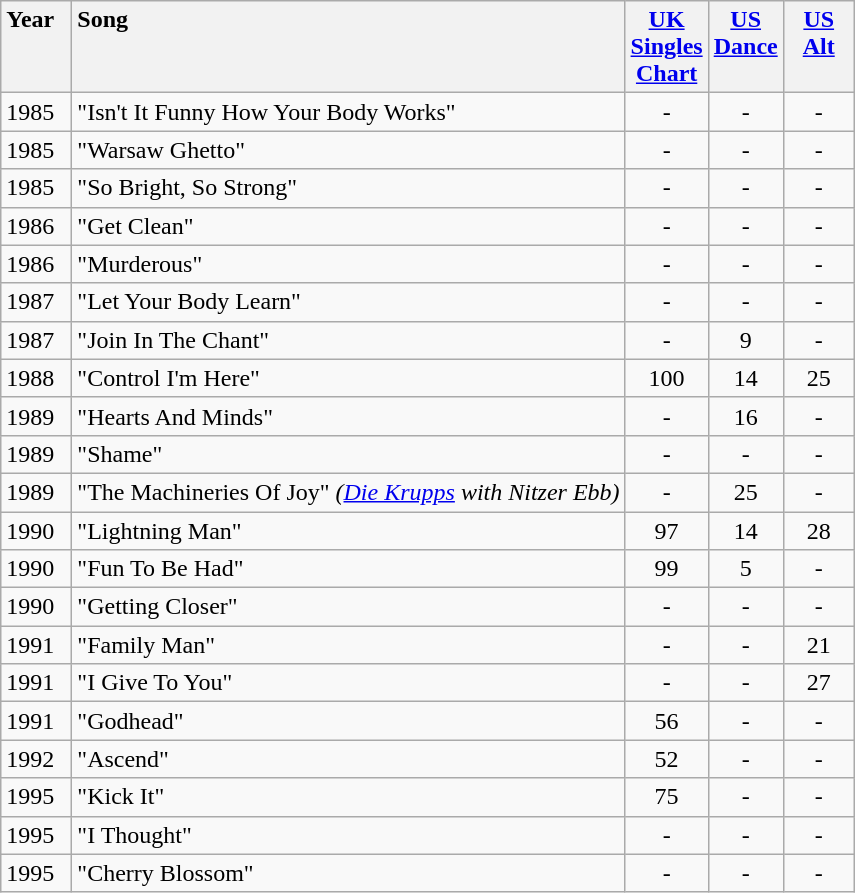<table class="wikitable">
<tr>
<th style="vertical-align:top; text-align:left; width:40px;">Year</th>
<th style="text-align:left; vertical-align:top;">Song</th>
<th style="vertical-align:top; text-align:center; width:40px;"><a href='#'>UK Singles Chart</a></th>
<th style="vertical-align:top; text-align:center; width:40px;"><a href='#'>US Dance</a></th>
<th style="vertical-align:top; text-align:center; width:40px;"><a href='#'>US Alt</a></th>
</tr>
<tr style="vertical-align:top;">
<td style="text-align:left; ">1985</td>
<td style="text-align:left; ">"Isn't It Funny How Your Body Works"</td>
<td style="text-align:center; ">-</td>
<td style="text-align:center; ">-</td>
<td style="text-align:center; ">-</td>
</tr>
<tr style="vertical-align:top;">
<td style="text-align:left; ">1985</td>
<td style="text-align:left; ">"Warsaw Ghetto"</td>
<td style="text-align:center; ">-</td>
<td style="text-align:center; ">-</td>
<td style="text-align:center; ">-</td>
</tr>
<tr style="vertical-align:top;">
<td style="text-align:left; ">1985</td>
<td style="text-align:left; ">"So Bright, So Strong"</td>
<td style="text-align:center; ">-</td>
<td style="text-align:center; ">-</td>
<td style="text-align:center; ">-</td>
</tr>
<tr style="vertical-align:top;">
<td style="text-align:left; ">1986</td>
<td style="text-align:left; ">"Get Clean"</td>
<td style="text-align:center; ">-</td>
<td style="text-align:center; ">-</td>
<td style="text-align:center; ">-</td>
</tr>
<tr style="vertical-align:top;">
<td style="text-align:left; ">1986</td>
<td style="text-align:left; ">"Murderous"</td>
<td style="text-align:center; ">-</td>
<td style="text-align:center; ">-</td>
<td style="text-align:center; ">-</td>
</tr>
<tr style="vertical-align:top;">
<td style="text-align:left; ">1987</td>
<td style="text-align:left; ">"Let Your Body Learn"</td>
<td style="text-align:center; ">-</td>
<td style="text-align:center; ">-</td>
<td style="text-align:center; ">-</td>
</tr>
<tr style="vertical-align:top;">
<td style="text-align:left; ">1987</td>
<td style="text-align:left; ">"Join In The Chant"</td>
<td style="text-align:center; ">-</td>
<td style="text-align:center; ">9</td>
<td style="text-align:center; ">-</td>
</tr>
<tr style="vertical-align:top;">
<td style="text-align:left; ">1988</td>
<td style="text-align:left; ">"Control I'm Here"</td>
<td style="text-align:center; ">100</td>
<td style="text-align:center; ">14</td>
<td style="text-align:center; ">25</td>
</tr>
<tr style="vertical-align:top;">
<td style="text-align:left; ">1989</td>
<td style="text-align:left; ">"Hearts And Minds"</td>
<td style="text-align:center; ">-</td>
<td style="text-align:center; ">16</td>
<td style="text-align:center; ">-</td>
</tr>
<tr style="vertical-align:top;">
<td style="text-align:left; ">1989</td>
<td style="text-align:left; ">"Shame"</td>
<td style="text-align:center; ">-</td>
<td style="text-align:center; ">-</td>
<td style="text-align:center; ">-</td>
</tr>
<tr style="vertical-align:top;">
<td style="text-align:left; ">1989</td>
<td style="text-align:left; ">"The Machineries Of Joy" <em>(<a href='#'>Die Krupps</a> with Nitzer Ebb)</em></td>
<td style="text-align:center; ">-</td>
<td style="text-align:center; ">25</td>
<td style="text-align:center; ">-</td>
</tr>
<tr style="vertical-align:top;">
<td style="text-align:left; ">1990</td>
<td style="text-align:left; ">"Lightning Man"</td>
<td style="text-align:center; ">97</td>
<td style="text-align:center; ">14</td>
<td style="text-align:center; ">28</td>
</tr>
<tr style="vertical-align:top;">
<td style="text-align:left; ">1990</td>
<td style="text-align:left; ">"Fun To Be Had"</td>
<td style="text-align:center; ">99</td>
<td style="text-align:center; ">5</td>
<td style="text-align:center; ">-</td>
</tr>
<tr style="vertical-align:top;">
<td style="text-align:left; ">1990</td>
<td style="text-align:left; ">"Getting Closer"</td>
<td style="text-align:center; ">-</td>
<td style="text-align:center; ">-</td>
<td style="text-align:center; ">-</td>
</tr>
<tr style="vertical-align:top;">
<td style="text-align:left; ">1991</td>
<td style="text-align:left; ">"Family Man"</td>
<td style="text-align:center; ">-</td>
<td style="text-align:center; ">-</td>
<td style="text-align:center; ">21</td>
</tr>
<tr style="vertical-align:top;">
<td style="text-align:left; ">1991</td>
<td style="text-align:left; ">"I Give To You"</td>
<td style="text-align:center; ">-</td>
<td style="text-align:center; ">-</td>
<td style="text-align:center; ">27</td>
</tr>
<tr style="vertical-align:top;">
<td style="text-align:left; ">1991</td>
<td style="text-align:left; ">"Godhead"</td>
<td style="text-align:center; ">56</td>
<td style="text-align:center; ">-</td>
<td style="text-align:center; ">-</td>
</tr>
<tr style="vertical-align:top;">
<td style="text-align:left; ">1992</td>
<td style="text-align:left; ">"Ascend"</td>
<td style="text-align:center; ">52</td>
<td style="text-align:center; ">-</td>
<td style="text-align:center; ">-</td>
</tr>
<tr style="vertical-align:top;">
<td style="text-align:left; ">1995</td>
<td style="text-align:left; ">"Kick It"</td>
<td style="text-align:center; ">75</td>
<td style="text-align:center; ">-</td>
<td style="text-align:center; ">-</td>
</tr>
<tr style="vertical-align:top;">
<td style="text-align:left; ">1995</td>
<td style="text-align:left; ">"I Thought"</td>
<td style="text-align:center; ">-</td>
<td style="text-align:center; ">-</td>
<td style="text-align:center; ">-</td>
</tr>
<tr style="vertical-align:top;">
<td style="text-align:left; ">1995</td>
<td style="text-align:left; ">"Cherry Blossom"</td>
<td style="text-align:center; ">-</td>
<td style="text-align:center; ">-</td>
<td style="text-align:center; ">-</td>
</tr>
</table>
